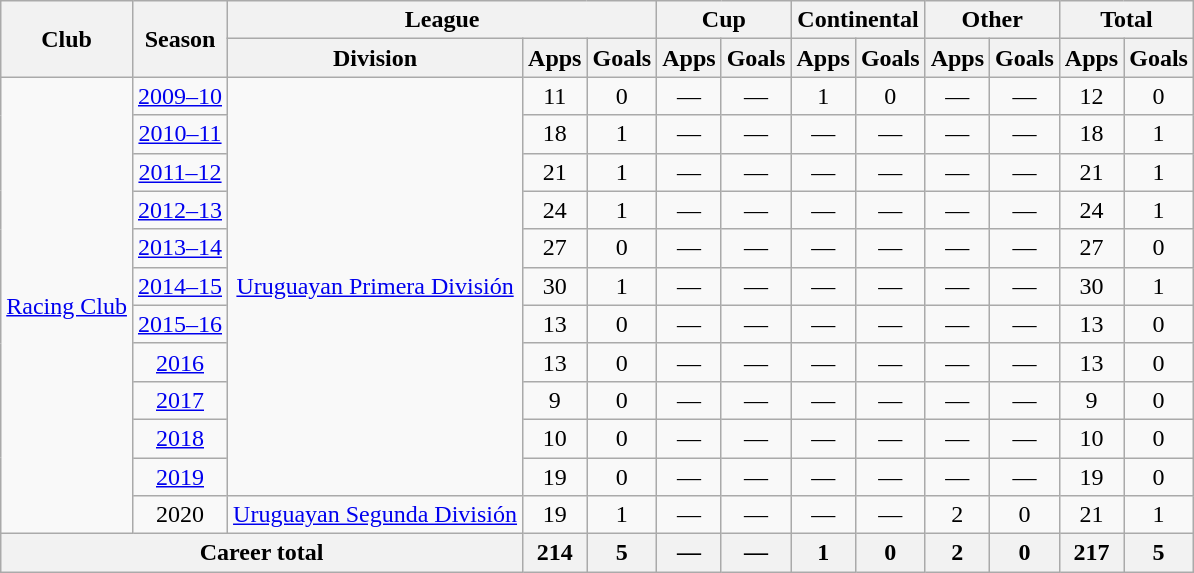<table class=wikitable style=text-align:center>
<tr>
<th rowspan=2>Club</th>
<th rowspan=2>Season</th>
<th colspan=3>League</th>
<th colspan=2>Cup</th>
<th colspan=2>Continental</th>
<th colspan=2>Other</th>
<th colspan=2>Total</th>
</tr>
<tr>
<th>Division</th>
<th>Apps</th>
<th>Goals</th>
<th>Apps</th>
<th>Goals</th>
<th>Apps</th>
<th>Goals</th>
<th>Apps</th>
<th>Goals</th>
<th>Apps</th>
<th>Goals</th>
</tr>
<tr>
<td rowspan=12><a href='#'>Racing Club</a></td>
<td><a href='#'>2009–10</a></td>
<td rowspan=11><a href='#'>Uruguayan Primera División</a></td>
<td>11</td>
<td>0</td>
<td>—</td>
<td>—</td>
<td>1</td>
<td>0</td>
<td>—</td>
<td>—</td>
<td>12</td>
<td>0</td>
</tr>
<tr>
<td><a href='#'>2010–11</a></td>
<td>18</td>
<td>1</td>
<td>—</td>
<td>—</td>
<td>—</td>
<td>—</td>
<td>—</td>
<td>—</td>
<td>18</td>
<td>1</td>
</tr>
<tr>
<td><a href='#'>2011–12</a></td>
<td>21</td>
<td>1</td>
<td>—</td>
<td>—</td>
<td>—</td>
<td>—</td>
<td>—</td>
<td>—</td>
<td>21</td>
<td>1</td>
</tr>
<tr>
<td><a href='#'>2012–13</a></td>
<td>24</td>
<td>1</td>
<td>—</td>
<td>—</td>
<td>—</td>
<td>—</td>
<td>—</td>
<td>—</td>
<td>24</td>
<td>1</td>
</tr>
<tr>
<td><a href='#'>2013–14</a></td>
<td>27</td>
<td>0</td>
<td>—</td>
<td>—</td>
<td>—</td>
<td>—</td>
<td>—</td>
<td>—</td>
<td>27</td>
<td>0</td>
</tr>
<tr>
<td><a href='#'>2014–15</a></td>
<td>30</td>
<td>1</td>
<td>—</td>
<td>—</td>
<td>—</td>
<td>—</td>
<td>—</td>
<td>—</td>
<td>30</td>
<td>1</td>
</tr>
<tr>
<td><a href='#'>2015–16</a></td>
<td>13</td>
<td>0</td>
<td>—</td>
<td>—</td>
<td>—</td>
<td>—</td>
<td>—</td>
<td>—</td>
<td>13</td>
<td>0</td>
</tr>
<tr>
<td><a href='#'>2016</a></td>
<td>13</td>
<td>0</td>
<td>—</td>
<td>—</td>
<td>—</td>
<td>—</td>
<td>—</td>
<td>—</td>
<td>13</td>
<td>0</td>
</tr>
<tr>
<td><a href='#'>2017</a></td>
<td>9</td>
<td>0</td>
<td>—</td>
<td>—</td>
<td>—</td>
<td>—</td>
<td>—</td>
<td>—</td>
<td>9</td>
<td>0</td>
</tr>
<tr>
<td><a href='#'>2018</a></td>
<td>10</td>
<td>0</td>
<td>—</td>
<td>—</td>
<td>—</td>
<td>—</td>
<td>—</td>
<td>—</td>
<td>10</td>
<td>0</td>
</tr>
<tr>
<td><a href='#'>2019</a></td>
<td>19</td>
<td>0</td>
<td>—</td>
<td>—</td>
<td>—</td>
<td>—</td>
<td>—</td>
<td>—</td>
<td>19</td>
<td>0</td>
</tr>
<tr>
<td>2020</td>
<td><a href='#'>Uruguayan Segunda División</a></td>
<td>19</td>
<td>1</td>
<td>—</td>
<td>—</td>
<td>—</td>
<td>—</td>
<td>2</td>
<td>0</td>
<td>21</td>
<td>1</td>
</tr>
<tr>
<th colspan=3>Career total</th>
<th>214</th>
<th>5</th>
<th>—</th>
<th>—</th>
<th>1</th>
<th>0</th>
<th>2</th>
<th>0</th>
<th>217</th>
<th>5</th>
</tr>
</table>
